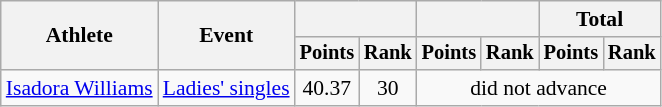<table class="wikitable" style="font-size:90%">
<tr>
<th rowspan="2">Athlete</th>
<th rowspan="2">Event</th>
<th colspan="2"></th>
<th colspan="2"></th>
<th colspan="2">Total</th>
</tr>
<tr style="font-size:95%">
<th>Points</th>
<th>Rank</th>
<th>Points</th>
<th>Rank</th>
<th>Points</th>
<th>Rank</th>
</tr>
<tr align=center>
<td align=left><a href='#'>Isadora Williams</a></td>
<td align=left><a href='#'>Ladies' singles</a></td>
<td>40.37</td>
<td>30</td>
<td colspan=4>did not advance</td>
</tr>
</table>
